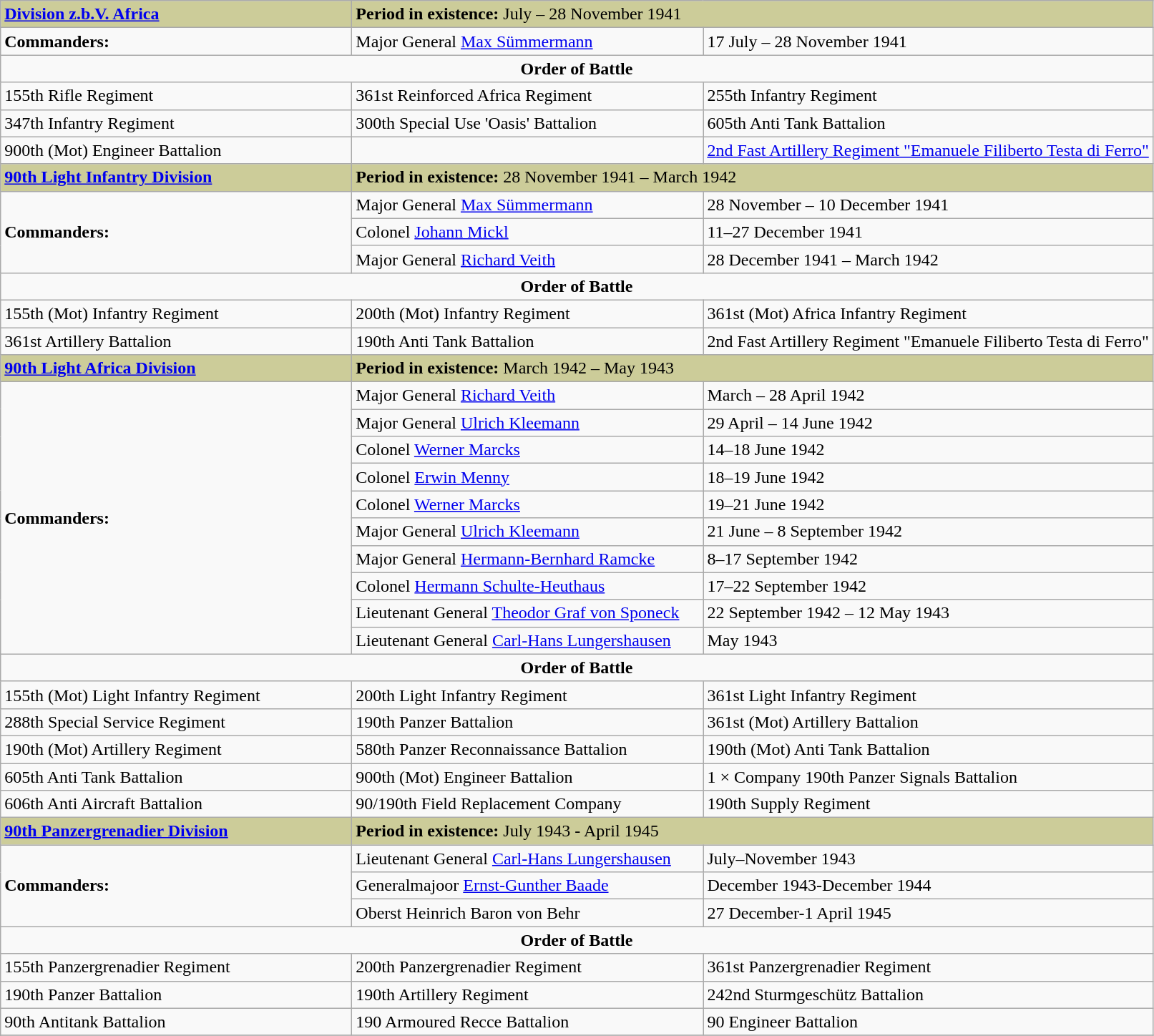<table class="wikitable">
<tr>
<td style="background:#CCCC99"><strong><a href='#'>Division z.b.V. Africa</a></strong></td>
<td colspan="2" style="background:#CCCC99"><strong>Period in existence:</strong> July – 28 November 1941</td>
</tr>
<tr>
<td width="320pt"><strong>Commanders:</strong></td>
<td width="320pt">Major General <a href='#'>Max Sümmermann</a></td>
<td>17 July – 28 November 1941</td>
</tr>
<tr>
<td colspan="3" style="text-align:center;"><strong>Order of Battle</strong></td>
</tr>
<tr>
<td>155th Rifle Regiment</td>
<td>361st Reinforced Africa Regiment</td>
<td>255th Infantry Regiment</td>
</tr>
<tr>
<td>347th Infantry Regiment</td>
<td>300th Special Use 'Oasis' Battalion</td>
<td>605th Anti Tank Battalion</td>
</tr>
<tr>
<td>900th (Mot) Engineer Battalion</td>
<td></td>
<td><a href='#'>2nd Fast Artillery Regiment "Emanuele Filiberto Testa di Ferro"</a></td>
</tr>
<tr>
<td style="background:#CCCC99"><strong><a href='#'>90th Light Infantry Division</a> </strong></td>
<td colspan="2" style="background:#CCCC99"><strong>Period in existence:</strong> 28 November 1941 – March 1942</td>
</tr>
<tr>
<td width="320pt"; rowspan="3"><strong>Commanders:</strong></td>
<td width="320pt">Major General <a href='#'>Max Sümmermann</a></td>
<td>28 November – 10 December 1941</td>
</tr>
<tr>
<td>Colonel <a href='#'>Johann Mickl</a></td>
<td>11–27 December 1941</td>
</tr>
<tr>
<td>Major General <a href='#'>Richard Veith</a></td>
<td>28 December 1941 – March 1942</td>
</tr>
<tr>
<td colspan="3" style="text-align:center;"><strong>Order of Battle</strong></td>
</tr>
<tr>
<td>155th (Mot) Infantry Regiment</td>
<td>200th (Mot) Infantry Regiment</td>
<td>361st (Mot) Africa Infantry Regiment</td>
</tr>
<tr>
<td>361st Artillery Battalion</td>
<td>190th Anti Tank Battalion</td>
<td>2nd Fast Artillery Regiment "Emanuele Filiberto Testa di Ferro"</td>
</tr>
<tr>
<td style="background:#CCCC99"><strong><a href='#'>90th Light Africa Division</a></strong></td>
<td colspan="2" style="background:#CCCC99"><strong>Period in existence:</strong> March 1942 – May 1943</td>
</tr>
<tr>
<td width="320pt"; rowspan="10"><strong>Commanders:</strong></td>
<td width="320pt">Major General <a href='#'>Richard Veith</a></td>
<td>March – 28 April 1942</td>
</tr>
<tr>
<td>Major General <a href='#'>Ulrich Kleemann</a></td>
<td>29 April – 14 June 1942</td>
</tr>
<tr>
<td>Colonel <a href='#'>Werner Marcks</a></td>
<td>14–18 June 1942</td>
</tr>
<tr>
<td>Colonel <a href='#'>Erwin Menny</a></td>
<td>18–19 June 1942</td>
</tr>
<tr>
<td>Colonel <a href='#'>Werner Marcks</a></td>
<td>19–21 June 1942</td>
</tr>
<tr>
<td>Major General <a href='#'>Ulrich Kleemann</a></td>
<td>21 June – 8 September 1942</td>
</tr>
<tr>
<td>Major General <a href='#'>Hermann-Bernhard Ramcke</a></td>
<td>8–17 September 1942</td>
</tr>
<tr>
<td>Colonel <a href='#'>Hermann Schulte-Heuthaus</a></td>
<td>17–22 September 1942</td>
</tr>
<tr>
<td>Lieutenant General <a href='#'>Theodor Graf von Sponeck</a></td>
<td>22 September 1942 – 12 May 1943</td>
</tr>
<tr>
<td>Lieutenant General <a href='#'>Carl-Hans Lungershausen</a></td>
<td>May 1943</td>
</tr>
<tr>
<td colspan="3" style="text-align:center;"><strong>Order of Battle</strong></td>
</tr>
<tr>
<td>155th (Mot) Light Infantry Regiment</td>
<td>200th Light Infantry Regiment</td>
<td>361st Light Infantry Regiment</td>
</tr>
<tr>
<td>288th Special Service Regiment</td>
<td>190th Panzer Battalion</td>
<td>361st (Mot) Artillery Battalion</td>
</tr>
<tr>
<td>190th (Mot) Artillery Regiment</td>
<td>580th Panzer Reconnaissance Battalion</td>
<td>190th (Mot) Anti Tank Battalion</td>
</tr>
<tr>
<td>605th Anti Tank Battalion</td>
<td>900th (Mot) Engineer Battalion</td>
<td>1 × Company 190th Panzer Signals Battalion</td>
</tr>
<tr>
<td>606th Anti Aircraft Battalion</td>
<td>90/190th Field Replacement Company</td>
<td>190th Supply Regiment</td>
</tr>
<tr>
<td style="background:#CCCC99"><strong><a href='#'>90th Panzergrenadier Division</a> </strong></td>
<td colspan="2" style="background:#CCCC99"><strong>Period in existence:</strong> July 1943 - April 1945</td>
</tr>
<tr>
<td width="320pt" rowspan="3"><strong>Commanders:</strong></td>
<td width="320pt">Lieutenant General <a href='#'>Carl-Hans Lungershausen</a></td>
<td>July–November 1943</td>
</tr>
<tr>
<td>Generalmajoor <a href='#'>Ernst-Gunther Baade</a></td>
<td>December 1943-December 1944</td>
</tr>
<tr>
<td>Oberst Heinrich Baron von Behr</td>
<td>27 December-1 April 1945</td>
</tr>
<tr>
<td colspan="3" style="text-align:center;"><strong>Order of Battle</strong></td>
</tr>
<tr>
<td>155th Panzergrenadier Regiment</td>
<td>200th Panzergrenadier Regiment</td>
<td>361st Panzergrenadier Regiment</td>
</tr>
<tr>
<td>190th Panzer Battalion</td>
<td>190th Artillery Regiment</td>
<td>242nd Sturmgeschütz Battalion</td>
</tr>
<tr>
<td>90th Antitank Battalion</td>
<td>190 Armoured Recce Battalion</td>
<td>90 Engineer Battalion</td>
</tr>
<tr>
</tr>
<tr>
</tr>
</table>
